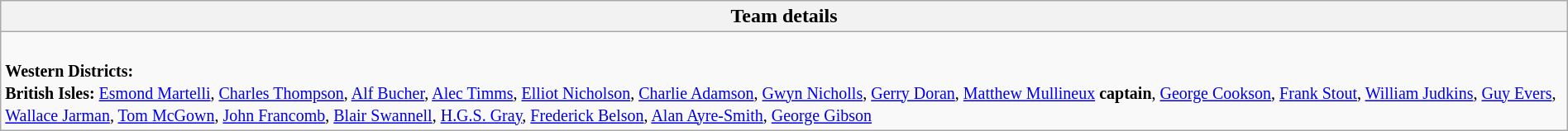<table class="wikitable collapsible collapsed" style="width:100%">
<tr>
<th>Team details</th>
</tr>
<tr>
<td><br><small><strong>Western Districts:</strong><br>
<strong>British Isles:</strong> <a href='#'>Esmond Martelli</a>, <a href='#'>Charles Thompson</a>, <a href='#'>Alf Bucher</a>, <a href='#'>Alec Timms</a>, <a href='#'>Elliot Nicholson</a>, <a href='#'>Charlie Adamson</a>, <a href='#'>Gwyn Nicholls</a>, <a href='#'>Gerry Doran</a>, <a href='#'>Matthew Mullineux</a> <strong>captain</strong>, <a href='#'>George Cookson</a>, <a href='#'>Frank Stout</a>, <a href='#'>William Judkins</a>, <a href='#'>Guy Evers</a>, <a href='#'>Wallace Jarman</a>, <a href='#'>Tom McGown</a>, <a href='#'>John Francomb</a>, <a href='#'>Blair Swannell</a>, <a href='#'>H.G.S. Gray</a>, <a href='#'>Frederick Belson</a>, <a href='#'>Alan Ayre-Smith</a>, <a href='#'>George Gibson</a></small></td>
</tr>
</table>
